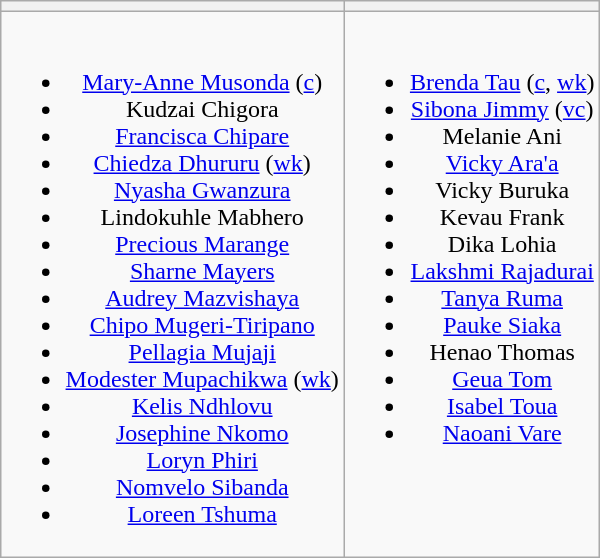<table class="wikitable" style="text-align:center; margin:auto">
<tr>
<th></th>
<th></th>
</tr>
<tr style="vertical-align:top">
<td><br><ul><li><a href='#'>Mary-Anne Musonda</a> (<a href='#'>c</a>)</li><li>Kudzai Chigora</li><li><a href='#'>Francisca Chipare</a></li><li><a href='#'>Chiedza Dhururu</a> (<a href='#'>wk</a>)</li><li><a href='#'>Nyasha Gwanzura</a></li><li>Lindokuhle Mabhero</li><li><a href='#'>Precious Marange</a></li><li><a href='#'>Sharne Mayers</a></li><li><a href='#'>Audrey Mazvishaya</a></li><li><a href='#'>Chipo Mugeri-Tiripano</a></li><li><a href='#'>Pellagia Mujaji</a></li><li><a href='#'>Modester Mupachikwa</a> (<a href='#'>wk</a>)</li><li><a href='#'>Kelis Ndhlovu</a></li><li><a href='#'>Josephine Nkomo</a></li><li><a href='#'>Loryn Phiri</a></li><li><a href='#'>Nomvelo Sibanda</a></li><li><a href='#'>Loreen Tshuma</a></li></ul></td>
<td><br><ul><li><a href='#'>Brenda Tau</a> (<a href='#'>c</a>, <a href='#'>wk</a>)</li><li><a href='#'>Sibona Jimmy</a> (<a href='#'>vc</a>)</li><li>Melanie Ani</li><li><a href='#'>Vicky Ara'a</a></li><li>Vicky Buruka</li><li>Kevau Frank</li><li>Dika Lohia</li><li><a href='#'>Lakshmi Rajadurai</a></li><li><a href='#'>Tanya Ruma</a></li><li><a href='#'>Pauke Siaka</a></li><li>Henao Thomas</li><li><a href='#'>Geua Tom</a></li><li><a href='#'>Isabel Toua</a></li><li><a href='#'>Naoani Vare</a></li></ul></td>
</tr>
</table>
